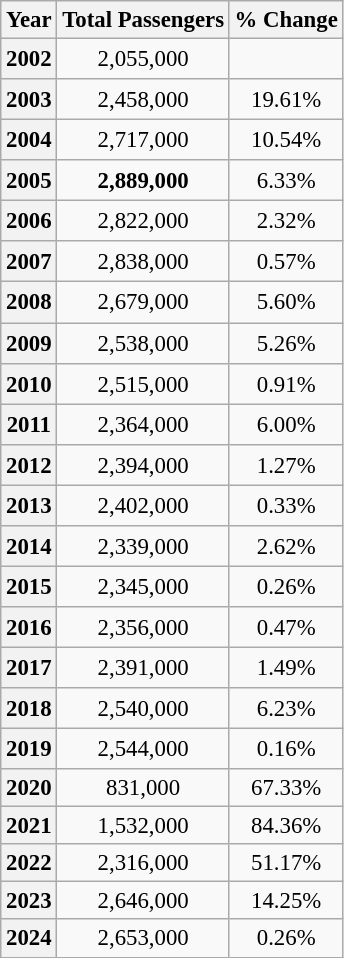<table class="wikitable sortable" style="font-size: 95%; text-align:center" width= align=>
<tr>
<th>Year</th>
<th>Total Passengers</th>
<th>% Change</th>
</tr>
<tr>
<th style="height:20px;" scope="row">2002</th>
<td>2,055,000</td>
<td></td>
</tr>
<tr>
<th style="height:20px;" scope="row">2003</th>
<td>2,458,000</td>
<td> 19.61%</td>
</tr>
<tr>
<th style="height:20px;" scope="row">2004</th>
<td>2,717,000</td>
<td> 10.54%</td>
</tr>
<tr>
<th style="height:20px;" scope="row">2005</th>
<td><strong>2,889,000</strong></td>
<td> 6.33%</td>
</tr>
<tr>
<th style="height:20px;" scope="row">2006</th>
<td>2,822,000</td>
<td> 2.32%</td>
</tr>
<tr>
<th style="height:20px;" scope="row">2007</th>
<td>2,838,000</td>
<td> 0.57%</td>
</tr>
<tr>
<th style="height:20px;" scope="row">2008</th>
<td>2,679,000</td>
<td> 5.60%</td>
</tr>
<tr>
<th style="height:20px;" scope="row">2009</th>
<td>2,538,000</td>
<td> 5.26%</td>
</tr>
<tr>
<th style="height:20px;" scope="row">2010</th>
<td>2,515,000</td>
<td> 0.91%</td>
</tr>
<tr>
<th style="height:20px;" scope="row">2011</th>
<td>2,364,000</td>
<td> 6.00%</td>
</tr>
<tr>
<th style="height:20px;" scope="row">2012</th>
<td>2,394,000</td>
<td> 1.27%</td>
</tr>
<tr>
<th style="height:20px;" scope="row">2013</th>
<td>2,402,000</td>
<td> 0.33%</td>
</tr>
<tr>
<th style="height:20px;" scope="row">2014</th>
<td>2,339,000</td>
<td> 2.62%</td>
</tr>
<tr>
<th style="height:20px;" scope="row">2015</th>
<td>2,345,000</td>
<td> 0.26%</td>
</tr>
<tr>
<th style="height:20px;" scope="row">2016</th>
<td>2,356,000</td>
<td> 0.47%</td>
</tr>
<tr>
<th style="height:20px;" scope="row">2017</th>
<td>2,391,000</td>
<td> 1.49%</td>
</tr>
<tr>
<th style="height:20px;" scope="row">2018</th>
<td>2,540,000</td>
<td> 6.23%</td>
</tr>
<tr>
<th style="height:20px;" scope="row">2019</th>
<td>2,544,000</td>
<td> 0.16%</td>
</tr>
<tr>
<th !style="height:20px;" scope="row">2020</th>
<td>831,000</td>
<td> 67.33%</td>
</tr>
<tr>
<th !style="height:20px;" scope="row">2021</th>
<td>1,532,000</td>
<td> 84.36%</td>
</tr>
<tr>
<th !style="height:20px;" scope="row">2022</th>
<td>2,316,000</td>
<td> 51.17%</td>
</tr>
<tr>
<th !style="height:20px;" scope="row">2023</th>
<td>2,646,000</td>
<td> 14.25%</td>
</tr>
<tr>
<th !style="height:20px;" scope="row">2024</th>
<td>2,653,000</td>
<td> 0.26%</td>
</tr>
</table>
